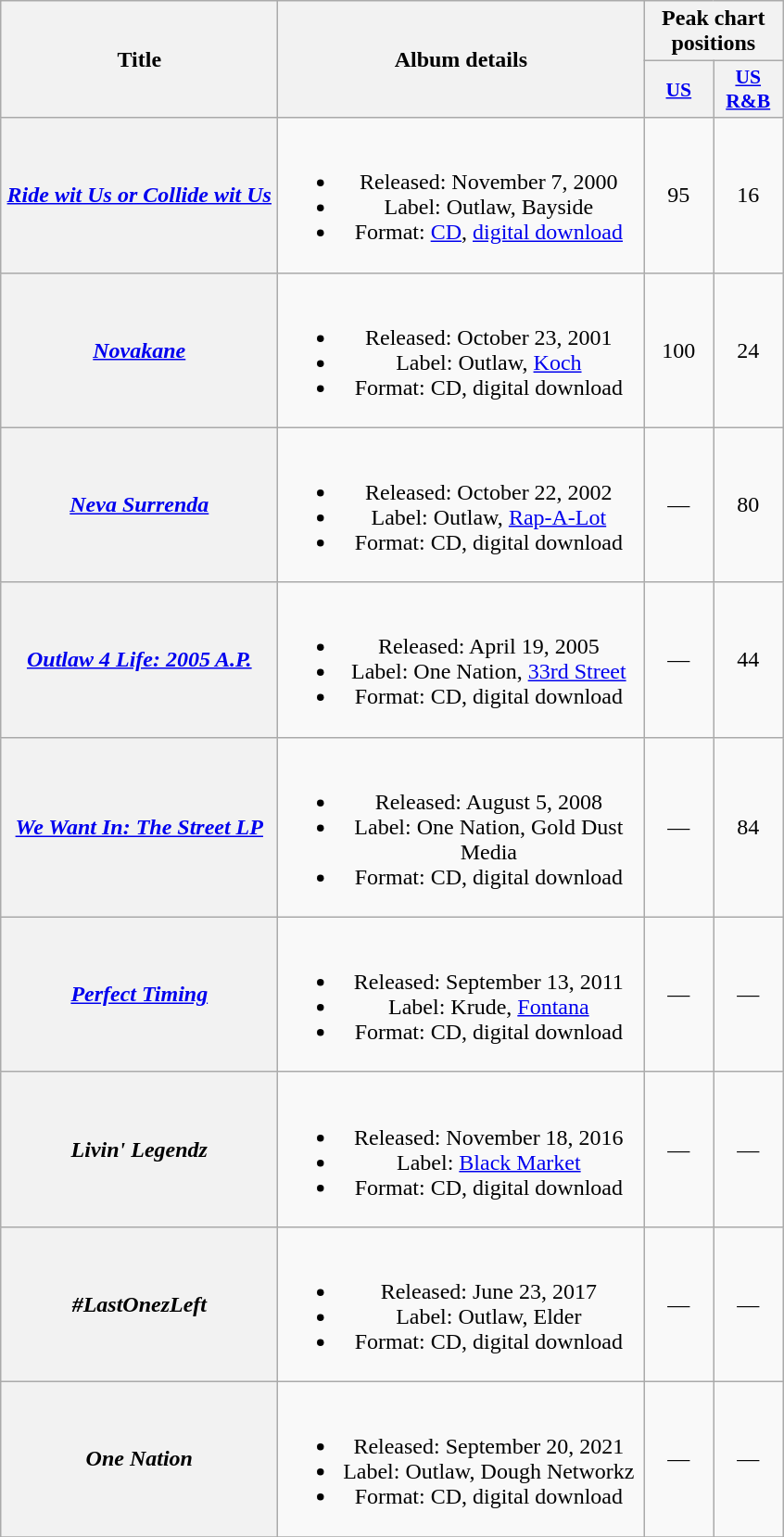<table class="wikitable plainrowheaders" style="text-align:center;">
<tr>
<th scope="col" rowspan="2" style="width:12em;">Title</th>
<th scope="col" rowspan="2" style="width:16em;">Album details</th>
<th scope="col" colspan="2">Peak chart positions</th>
</tr>
<tr>
<th scope="col" style="width:3em;font-size:90%;"><a href='#'>US</a></th>
<th scope="col" style="width:3em;font-size:90%;"><a href='#'>US R&B</a></th>
</tr>
<tr>
<th scope="row"><em><a href='#'>Ride wit Us or Collide wit Us</a></em></th>
<td><br><ul><li>Released: November 7, 2000</li><li>Label: Outlaw, Bayside</li><li>Format: <a href='#'>CD</a>, <a href='#'>digital download</a></li></ul></td>
<td>95</td>
<td>16</td>
</tr>
<tr>
<th scope="row"><em><a href='#'>Novakane</a></em></th>
<td><br><ul><li>Released: October 23, 2001</li><li>Label: Outlaw, <a href='#'>Koch</a></li><li>Format: CD, digital download</li></ul></td>
<td>100</td>
<td>24</td>
</tr>
<tr>
<th scope="row"><em><a href='#'>Neva Surrenda</a></em></th>
<td><br><ul><li>Released: October 22, 2002</li><li>Label: Outlaw, <a href='#'>Rap-A-Lot</a></li><li>Format: CD, digital download</li></ul></td>
<td>—</td>
<td>80</td>
</tr>
<tr>
<th scope="row"><em><a href='#'>Outlaw 4 Life: 2005 A.P.</a></em></th>
<td><br><ul><li>Released: April 19, 2005</li><li>Label: One Nation, <a href='#'>33rd Street</a></li><li>Format: CD, digital download</li></ul></td>
<td>—</td>
<td>44</td>
</tr>
<tr>
<th scope="row"><em><a href='#'>We Want In: The Street LP</a></em></th>
<td><br><ul><li>Released: August 5, 2008</li><li>Label: One Nation, Gold Dust Media</li><li>Format: CD, digital download</li></ul></td>
<td>—</td>
<td>84</td>
</tr>
<tr>
<th scope="row"><em><a href='#'>Perfect Timing</a></em></th>
<td><br><ul><li>Released: September 13, 2011</li><li>Label: Krude, <a href='#'>Fontana</a></li><li>Format: CD, digital download</li></ul></td>
<td>—</td>
<td>—</td>
</tr>
<tr>
<th scope="row"><em>Livin' Legendz</em></th>
<td><br><ul><li>Released: November 18, 2016</li><li>Label: <a href='#'>Black Market</a></li><li>Format: CD, digital download</li></ul></td>
<td>—</td>
<td>—</td>
</tr>
<tr>
<th scope="row"><em>#LastOnezLeft</em></th>
<td><br><ul><li>Released: June 23, 2017</li><li>Label: Outlaw, Elder</li><li>Format: CD, digital download</li></ul></td>
<td>—</td>
<td>—</td>
</tr>
<tr>
<th scope="row"><em>One Nation</em></th>
<td><br><ul><li>Released: September 20, 2021</li><li>Label: Outlaw, Dough Networkz</li><li>Format: CD, digital download</li></ul></td>
<td>—</td>
<td>—</td>
</tr>
<tr>
</tr>
</table>
